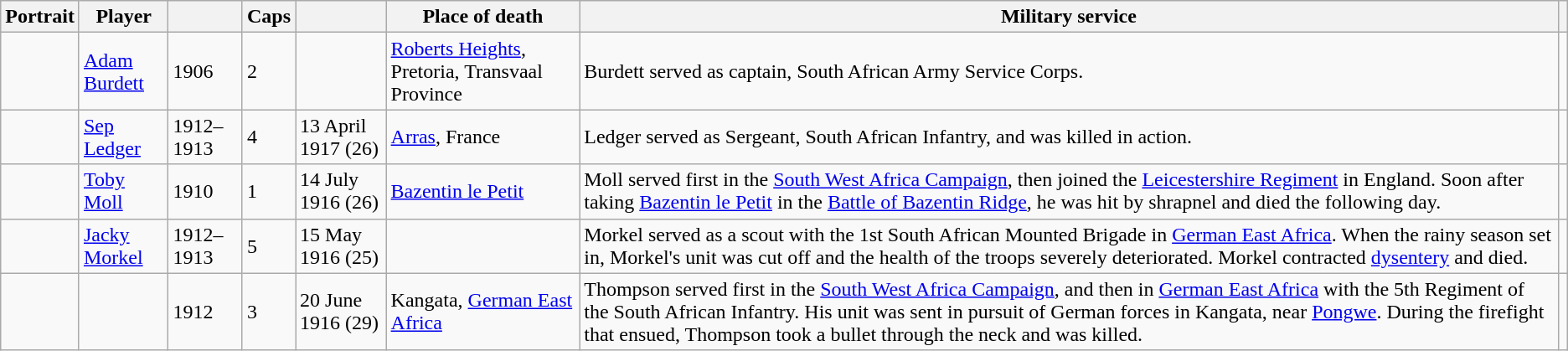<table class="wikitable">
<tr>
<th>Portrait</th>
<th>Player</th>
<th></th>
<th>Caps</th>
<th></th>
<th>Place of death</th>
<th>Military service</th>
<th></th>
</tr>
<tr>
<td></td>
<td><a href='#'>Adam Burdett</a></td>
<td>1906</td>
<td>2</td>
<td></td>
<td><a href='#'>Roberts Heights</a>, Pretoria, Transvaal Province</td>
<td>Burdett served as captain, South African Army Service Corps.</td>
<td></td>
</tr>
<tr>
<td></td>
<td><a href='#'>Sep Ledger</a></td>
<td>1912–1913</td>
<td>4</td>
<td>13 April 1917 (26)</td>
<td><a href='#'>Arras</a>, France</td>
<td>Ledger served as Sergeant, South African Infantry, and was killed in action.</td>
<td></td>
</tr>
<tr>
<td></td>
<td><a href='#'>Toby Moll</a></td>
<td>1910</td>
<td>1</td>
<td>14 July 1916 (26)</td>
<td><a href='#'>Bazentin le Petit</a></td>
<td>Moll served first in the <a href='#'>South West Africa Campaign</a>, then joined the <a href='#'>Leicestershire Regiment</a> in England. Soon after taking <a href='#'>Bazentin le Petit</a> in the <a href='#'>Battle of Bazentin Ridge</a>, he was hit by shrapnel and died the following day.</td>
<td></td>
</tr>
<tr>
<td></td>
<td><a href='#'>Jacky Morkel</a></td>
<td>1912–1913</td>
<td>5</td>
<td>15 May 1916 (25)</td>
<td></td>
<td>Morkel served as a scout with the 1st South African Mounted Brigade in <a href='#'>German East Africa</a>. When the rainy season set in, Morkel's unit was cut off and the health of the troops severely deteriorated. Morkel contracted <a href='#'>dysentery</a> and died.</td>
<td></td>
</tr>
<tr>
<td></td>
<td></td>
<td>1912</td>
<td>3</td>
<td>20 June 1916 (29)</td>
<td>Kangata, <a href='#'>German East Africa</a></td>
<td>Thompson served first in the <a href='#'>South West Africa Campaign</a>, and then in <a href='#'>German East Africa</a> with the 5th Regiment of the South African Infantry. His unit was sent in pursuit of German forces in Kangata, near <a href='#'>Pongwe</a>. During the firefight that ensued, Thompson took a bullet through the neck and was killed.</td>
<td></td>
</tr>
</table>
